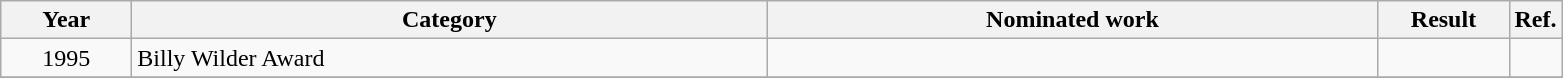<table class=wikitable>
<tr>
<th scope="col" style="width:5em;">Year</th>
<th scope="col" style="width:26em;">Category</th>
<th scope="col" style="width:25em;">Nominated work</th>
<th scope="col" style="width:5em;">Result</th>
<th>Ref.</th>
</tr>
<tr>
<td style="text-align:center;">1995</td>
<td>Billy Wilder Award</td>
<td></td>
<td></td>
<td></td>
</tr>
<tr>
</tr>
</table>
